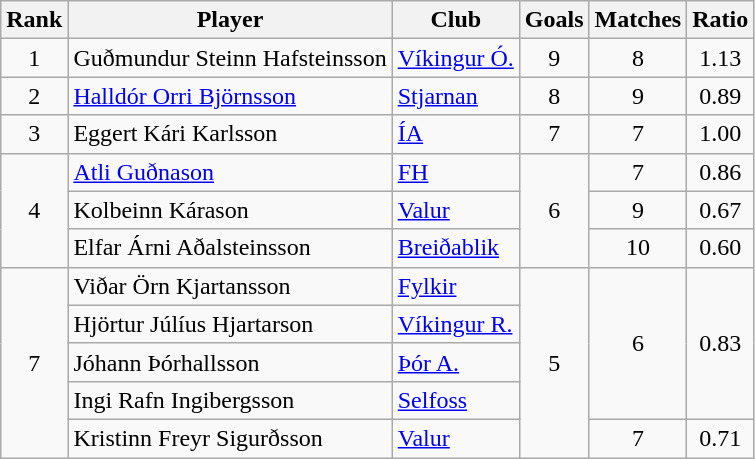<table class="wikitable">
<tr>
<th>Rank</th>
<th>Player</th>
<th>Club</th>
<th>Goals</th>
<th>Matches</th>
<th>Ratio</th>
</tr>
<tr>
<td align=center rowspan=1>1</td>
<td>Guðmundur Steinn Hafsteinsson</td>
<td><a href='#'>Víkingur Ó.</a></td>
<td align=center rowspan=1>9</td>
<td align=center>8</td>
<td align=center>1.13</td>
</tr>
<tr>
<td align=center rowspan=1>2</td>
<td><a href='#'>Halldór Orri Björnsson</a></td>
<td><a href='#'>Stjarnan</a></td>
<td align=center rowspan=1>8</td>
<td align=center>9</td>
<td align=center>0.89</td>
</tr>
<tr>
<td align=center rowspan=1>3</td>
<td>Eggert Kári Karlsson</td>
<td><a href='#'>ÍA</a></td>
<td align=center rowspan=1>7</td>
<td align=center>7</td>
<td align=center>1.00</td>
</tr>
<tr>
<td align=center rowspan=3>4</td>
<td><a href='#'>Atli Guðnason</a></td>
<td><a href='#'>FH</a></td>
<td align=center rowspan=3>6</td>
<td align=center>7</td>
<td align=center>0.86</td>
</tr>
<tr>
<td>Kolbeinn Kárason</td>
<td><a href='#'>Valur</a></td>
<td align=center>9</td>
<td align=center>0.67</td>
</tr>
<tr>
<td>Elfar Árni Aðalsteinsson</td>
<td><a href='#'>Breiðablik</a></td>
<td align=center>10</td>
<td align=center>0.60</td>
</tr>
<tr>
<td align=center rowspan=5>7</td>
<td>Viðar Örn Kjartansson</td>
<td><a href='#'>Fylkir</a></td>
<td align=center rowspan=5>5</td>
<td align=center rowspan=4>6</td>
<td align=center rowspan=4>0.83</td>
</tr>
<tr>
<td>Hjörtur Júlíus Hjartarson</td>
<td><a href='#'>Víkingur R.</a></td>
</tr>
<tr>
<td>Jóhann Þórhallsson</td>
<td><a href='#'>Þór A.</a></td>
</tr>
<tr>
<td>Ingi Rafn Ingibergsson</td>
<td><a href='#'>Selfoss</a></td>
</tr>
<tr>
<td>Kristinn Freyr Sigurðsson</td>
<td><a href='#'>Valur</a></td>
<td align=center>7</td>
<td align=center>0.71</td>
</tr>
</table>
